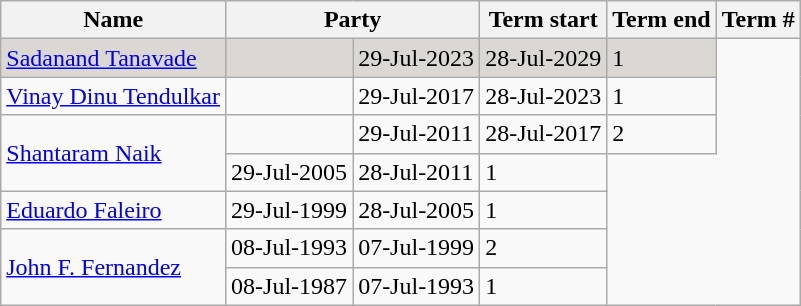<table class="wikitable sortable">
<tr>
<th>Name</th>
<th colspan=2>Party</th>
<th>Term start</th>
<th>Term end</th>
<th>Term #</th>
</tr>
<tr style="background-color:#DBD7D2;">
<td><a href='#'>Sadanand Tanavade</a></td>
<td></td>
<td>29-Jul-2023</td>
<td>28-Jul-2029</td>
<td>1</td>
</tr>
<tr>
<td><a href='#'>Vinay Dinu Tendulkar</a></td>
<td></td>
<td>29-Jul-2017</td>
<td>28-Jul-2023</td>
<td>1</td>
</tr>
<tr>
<td rowspan=2><a href='#'>Shantaram Naik</a></td>
<td></td>
<td>29-Jul-2011</td>
<td>28-Jul-2017</td>
<td>2</td>
</tr>
<tr>
<td>29-Jul-2005</td>
<td>28-Jul-2011</td>
<td>1</td>
</tr>
<tr>
<td><a href='#'>Eduardo Faleiro</a></td>
<td>29-Jul-1999</td>
<td>28-Jul-2005</td>
<td>1</td>
</tr>
<tr>
<td rowspan=2><a href='#'>John F. Fernandez</a></td>
<td>08-Jul-1993</td>
<td>07-Jul-1999</td>
<td>2</td>
</tr>
<tr>
<td>08-Jul-1987</td>
<td>07-Jul-1993</td>
<td>1</td>
</tr>
</table>
